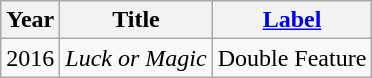<table class="wikitable">
<tr>
<th>Year</th>
<th>Title</th>
<th><a href='#'>Label</a></th>
</tr>
<tr style="vertical-align:top;">
<td style="text-align:left; ">2016</td>
<td style="text-align:left; "><em>Luck or Magic</em></td>
<td style="text-align:left; ">Double Feature</td>
</tr>
</table>
